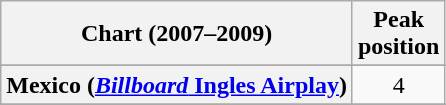<table class="wikitable sortable plainrowheaders" style="text-align:center">
<tr>
<th scope="col">Chart (2007–2009)</th>
<th scope="col">Peak<br>position</th>
</tr>
<tr>
</tr>
<tr>
</tr>
<tr>
</tr>
<tr>
</tr>
<tr>
</tr>
<tr>
</tr>
<tr>
</tr>
<tr>
</tr>
<tr>
</tr>
<tr>
</tr>
<tr>
</tr>
<tr>
<th scope="row">Mexico (<a href='#'><em>Billboard</em> Ingles Airplay</a>)</th>
<td style="text-align:center;">4</td>
</tr>
<tr>
</tr>
<tr>
</tr>
<tr>
</tr>
<tr>
</tr>
<tr>
</tr>
<tr>
</tr>
<tr>
</tr>
<tr>
</tr>
<tr>
</tr>
</table>
